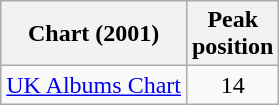<table class="wikitable" border="1">
<tr>
<th scope="col">Chart (2001)</th>
<th scope="col">Peak<br>position</th>
</tr>
<tr>
<td><a href='#'>UK Albums Chart</a></td>
<td style="text-align:center;">14</td>
</tr>
</table>
